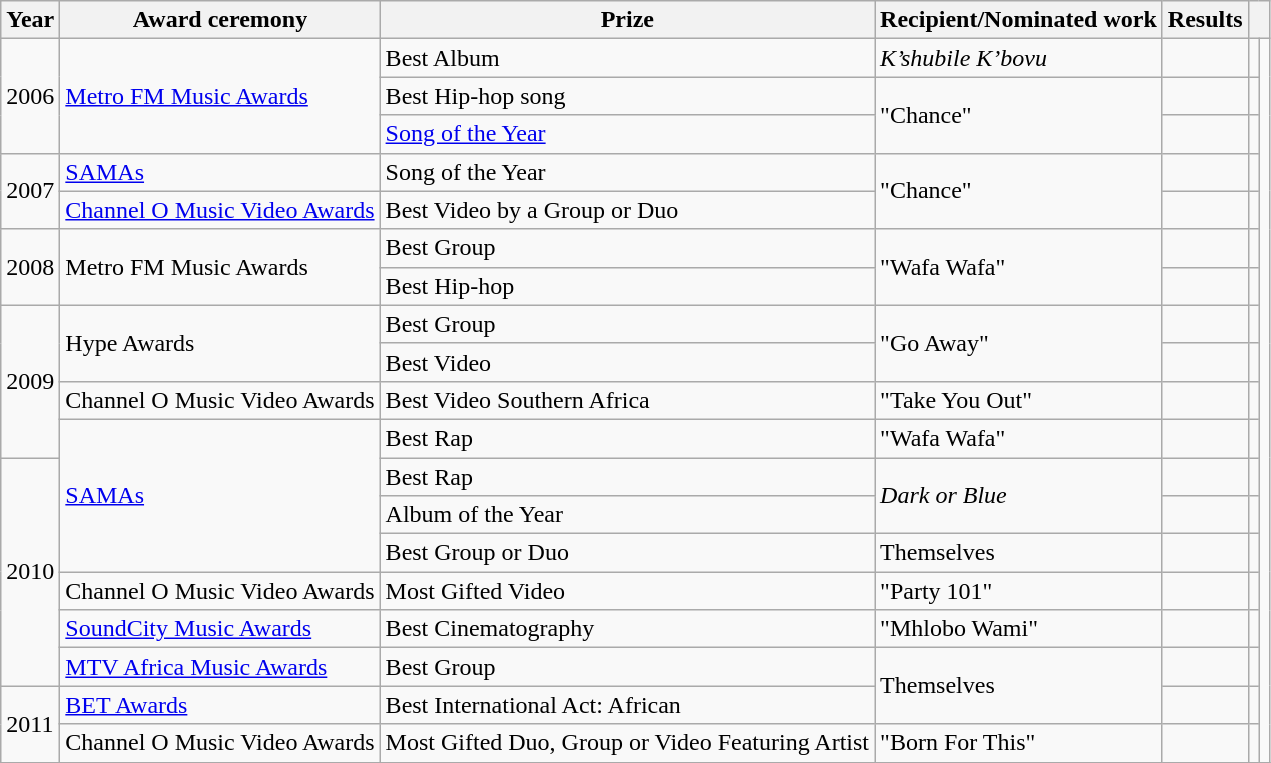<table class="wikitable">
<tr>
<th>Year</th>
<th>Award ceremony</th>
<th>Prize</th>
<th>Recipient/Nominated work</th>
<th>Results</th>
<th colspan="2"></th>
</tr>
<tr>
<td rowspan="3">2006</td>
<td rowspan="3"><a href='#'>Metro FM Music Awards</a></td>
<td>Best Album</td>
<td><em>K’shubile K’bovu</em></td>
<td></td>
<td></td>
<td rowspan="19"></td>
</tr>
<tr>
<td>Best Hip-hop song</td>
<td rowspan="2">"Chance"</td>
<td></td>
<td></td>
</tr>
<tr>
<td><a href='#'>Song of the Year</a></td>
<td></td>
<td></td>
</tr>
<tr>
<td rowspan="2">2007</td>
<td><a href='#'>SAMAs</a></td>
<td>Song of the Year</td>
<td rowspan="2">"Chance"</td>
<td></td>
<td></td>
</tr>
<tr>
<td><a href='#'>Channel O Music Video Awards</a></td>
<td>Best Video by a Group or Duo</td>
<td></td>
<td></td>
</tr>
<tr>
<td rowspan="2">2008</td>
<td rowspan="2">Metro FM Music Awards</td>
<td>Best Group</td>
<td rowspan="2">"Wafa Wafa"</td>
<td></td>
<td></td>
</tr>
<tr>
<td>Best Hip-hop</td>
<td></td>
<td></td>
</tr>
<tr>
<td rowspan="4">2009</td>
<td rowspan="2">Hype Awards</td>
<td>Best Group</td>
<td rowspan="2">"Go Away"</td>
<td></td>
<td></td>
</tr>
<tr>
<td>Best Video</td>
<td></td>
<td></td>
</tr>
<tr>
<td>Channel O Music Video Awards</td>
<td>Best Video Southern Africa</td>
<td>"Take You Out"</td>
<td></td>
<td></td>
</tr>
<tr>
<td rowspan="4"><a href='#'>SAMAs</a></td>
<td>Best Rap</td>
<td>"Wafa Wafa"</td>
<td></td>
<td></td>
</tr>
<tr>
<td rowspan="6">2010</td>
<td>Best Rap</td>
<td rowspan="2"><em>Dark or Blue</em></td>
<td></td>
<td></td>
</tr>
<tr>
<td>Album of the Year</td>
<td></td>
<td></td>
</tr>
<tr>
<td>Best Group or Duo</td>
<td>Themselves</td>
<td></td>
<td></td>
</tr>
<tr>
<td>Channel O Music Video Awards</td>
<td>Most Gifted Video</td>
<td>"Party 101"</td>
<td></td>
<td></td>
</tr>
<tr>
<td><a href='#'>SoundCity Music Awards</a></td>
<td>Best Cinematography</td>
<td>"Mhlobo Wami"</td>
<td></td>
<td></td>
</tr>
<tr>
<td><a href='#'>MTV Africa Music Awards</a></td>
<td>Best Group</td>
<td rowspan="2">Themselves</td>
<td></td>
<td></td>
</tr>
<tr>
<td rowspan="2">2011</td>
<td><a href='#'>BET Awards</a></td>
<td>Best International Act: African</td>
<td></td>
<td></td>
</tr>
<tr>
<td>Channel O Music Video Awards</td>
<td>Most Gifted Duo, Group or Video Featuring Artist</td>
<td>"Born For This"</td>
<td></td>
<td></td>
</tr>
<tr>
</tr>
</table>
